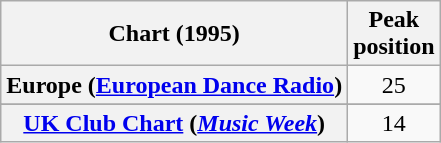<table class="wikitable sortable plainrowheaders">
<tr>
<th scope="col">Chart (1995)</th>
<th scope="col">Peak<br>position</th>
</tr>
<tr>
<th scope="row">Europe (<a href='#'>European Dance Radio</a>)</th>
<td align="center">25</td>
</tr>
<tr>
</tr>
<tr>
</tr>
<tr>
</tr>
<tr>
<th scope="row"><a href='#'>UK Club Chart</a> (<em><a href='#'>Music Week</a></em>)</th>
<td align="center">14</td>
</tr>
</table>
